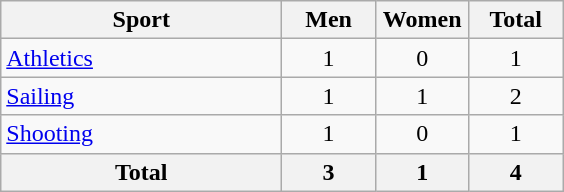<table class="wikitable sortable" style="text-align:center;">
<tr>
<th width=180>Sport</th>
<th width=55>Men</th>
<th width=55>Women</th>
<th width=55>Total</th>
</tr>
<tr>
<td align=left><a href='#'>Athletics</a></td>
<td>1</td>
<td>0</td>
<td>1</td>
</tr>
<tr>
<td align=left><a href='#'>Sailing</a></td>
<td>1</td>
<td>1</td>
<td>2</td>
</tr>
<tr>
<td align=left><a href='#'>Shooting</a></td>
<td>1</td>
<td>0</td>
<td>1</td>
</tr>
<tr>
<th>Total</th>
<th>3</th>
<th>1</th>
<th>4</th>
</tr>
</table>
